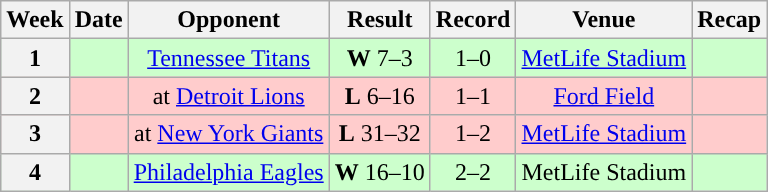<table class="wikitable" style="text-align:center">
<tr>
<th>Week</th>
<th>Date</th>
<th>Opponent</th>
<th>Result</th>
<th>Record</th>
<th>Venue</th>
<th>Recap</th>
</tr>
<tr style="background:#cfc">
<th>1</th>
<td></td>
<td><a href='#'>Tennessee Titans</a></td>
<td><strong>W</strong> 7–3</td>
<td>1–0</td>
<td><a href='#'>MetLife Stadium</a></td>
<td></td>
</tr>
<tr style="background:#fcc">
<th>2</th>
<td></td>
<td>at <a href='#'>Detroit Lions</a></td>
<td><strong>L</strong> 6–16</td>
<td>1–1</td>
<td><a href='#'>Ford Field</a></td>
<td></td>
</tr>
<tr style="background:#fcc">
<th>3</th>
<td></td>
<td>at <a href='#'>New York Giants</a></td>
<td><strong>L</strong> 31–32</td>
<td>1–2</td>
<td><a href='#'>MetLife Stadium</a></td>
<td></td>
</tr>
<tr style="background:#cfc">
<th>4</th>
<td></td>
<td><a href='#'>Philadelphia Eagles</a></td>
<td><strong>W</strong> 16–10</td>
<td>2–2</td>
<td>MetLife Stadium</td>
<td></td>
</tr>
</table>
